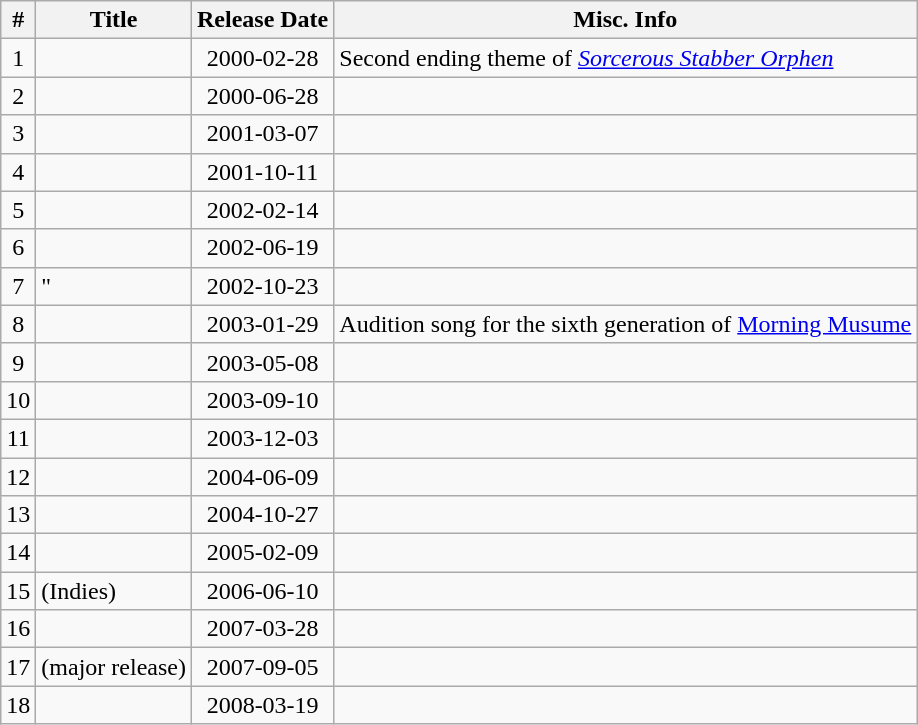<table class="wikitable">
<tr>
<th>#</th>
<th>Title</th>
<th>Release Date</th>
<th>Misc. Info</th>
</tr>
<tr>
<td align="center">1</td>
<td></td>
<td align="center">2000-02-28</td>
<td>Second ending theme of <em><a href='#'>Sorcerous Stabber Orphen</a></em></td>
</tr>
<tr>
<td align="center">2</td>
<td></td>
<td align="center">2000-06-28</td>
<td></td>
</tr>
<tr>
<td align="center">3</td>
<td></td>
<td align="center">2001-03-07</td>
<td></td>
</tr>
<tr>
<td align="center">4</td>
<td></td>
<td align="center">2001-10-11</td>
<td></td>
</tr>
<tr>
<td align="center">5</td>
<td></td>
<td align="center">2002-02-14</td>
<td></td>
</tr>
<tr>
<td align="center">6</td>
<td></td>
<td align="center">2002-06-19</td>
<td></td>
</tr>
<tr>
<td align="center">7</td>
<td>"</td>
<td align="center">2002-10-23</td>
<td></td>
</tr>
<tr>
<td align="center">8</td>
<td></td>
<td align="center">2003-01-29</td>
<td>Audition song for the sixth generation of <a href='#'>Morning Musume</a></td>
</tr>
<tr>
<td align="center">9</td>
<td></td>
<td align="center">2003-05-08</td>
<td></td>
</tr>
<tr>
<td align="center">10</td>
<td></td>
<td align="center">2003-09-10</td>
<td></td>
</tr>
<tr>
<td align="center">11</td>
<td></td>
<td align="center">2003-12-03</td>
<td></td>
</tr>
<tr>
<td align="center">12</td>
<td></td>
<td align="center">2004-06-09</td>
<td></td>
</tr>
<tr>
<td align="center">13</td>
<td></td>
<td align="center">2004-10-27</td>
<td></td>
</tr>
<tr>
<td align="center">14</td>
<td></td>
<td align="center">2005-02-09</td>
<td></td>
</tr>
<tr>
<td align="center">15</td>
<td> (Indies)</td>
<td align="center">2006-06-10</td>
<td></td>
</tr>
<tr>
<td align="center">16</td>
<td></td>
<td align="center">2007-03-28</td>
<td></td>
</tr>
<tr>
<td align="center">17</td>
<td> (major release)</td>
<td align="center">2007-09-05</td>
<td></td>
</tr>
<tr>
<td align="center">18</td>
<td></td>
<td align="center">2008-03-19</td>
<td></td>
</tr>
</table>
